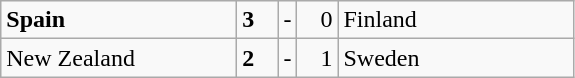<table class="wikitable">
<tr>
<td width=150> <strong>Spain</strong></td>
<td style="width:20px; text-align:left;"><strong>3</strong></td>
<td>-</td>
<td style="width:20px; text-align:right;">0</td>
<td width=150> Finland</td>
</tr>
<tr>
<td> New Zealand</td>
<td style="text-align:left;"><strong>2</strong></td>
<td>-</td>
<td style="text-align:right;">1</td>
<td> Sweden</td>
</tr>
</table>
